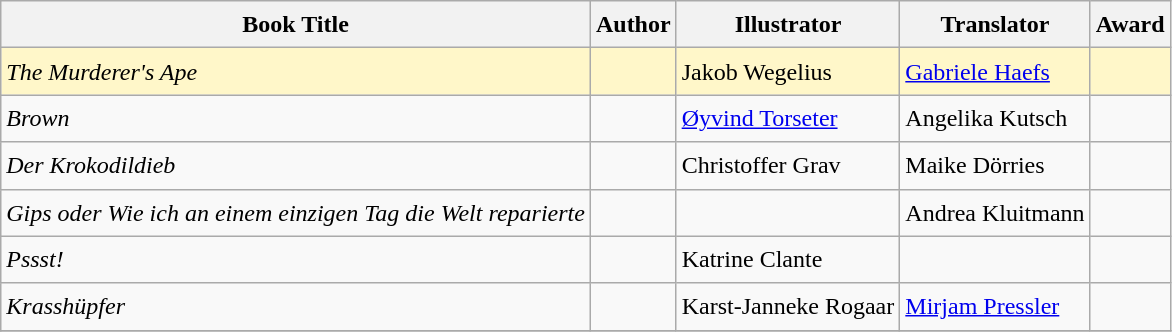<table class="wikitable sortable mw-collapsible" style="font-size:1.00em; line-height:1.5em;">
<tr>
<th scope="col">Book Title</th>
<th scope="col">Author</th>
<th scope="col">Illustrator</th>
<th scope="col">Translator</th>
<th scope="col">Award</th>
</tr>
<tr style="background:#fff7c9">
<td><em>The Murderer's Ape</em></td>
<td></td>
<td>Jakob Wegelius</td>
<td><a href='#'>Gabriele Haefs</a></td>
<td> </td>
</tr>
<tr>
<td><em>Brown</em></td>
<td></td>
<td><a href='#'>Øyvind Torseter</a></td>
<td>Angelika Kutsch</td>
<td> </td>
</tr>
<tr>
<td><em>Der Krokodildieb</em></td>
<td></td>
<td>Christoffer Grav</td>
<td>Maike Dörries</td>
<td> </td>
</tr>
<tr>
<td><em>Gips oder Wie ich an einem einzigen Tag die Welt reparierte</em></td>
<td></td>
<td></td>
<td>Andrea Kluitmann</td>
<td> </td>
</tr>
<tr>
<td><em>Pssst!</em></td>
<td></td>
<td>Katrine Clante</td>
<td></td>
<td> </td>
</tr>
<tr>
<td><em>Krasshüpfer</em></td>
<td></td>
<td>Karst-Janneke Rogaar</td>
<td><a href='#'>Mirjam Pressler</a></td>
<td> </td>
</tr>
<tr style="background:#fff7c9">
</tr>
</table>
